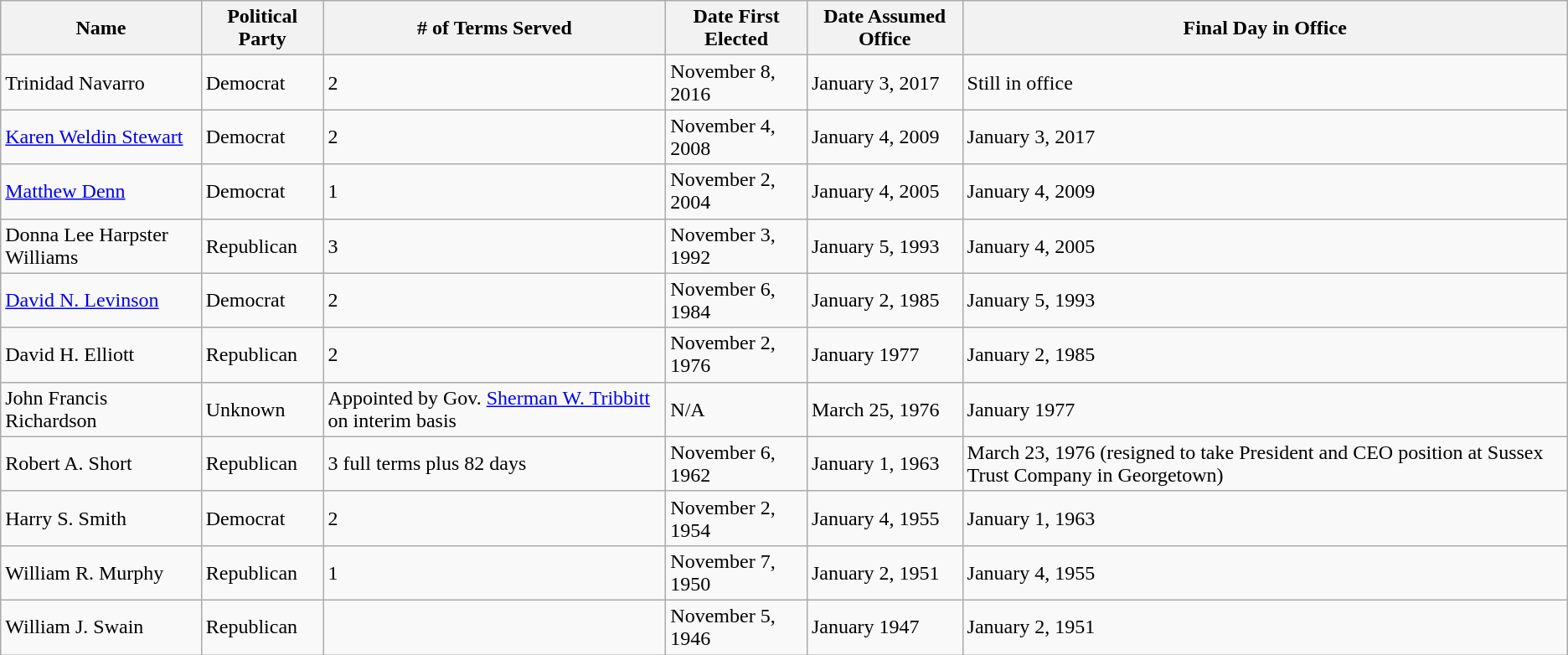<table class="wikitable sortable">
<tr>
<th>Name</th>
<th>Political Party</th>
<th># of Terms Served</th>
<th>Date First Elected</th>
<th>Date Assumed Office</th>
<th>Final Day in Office</th>
</tr>
<tr>
<td>Trinidad Navarro</td>
<td>Democrat</td>
<td>2</td>
<td>November 8, 2016</td>
<td>January 3, 2017</td>
<td>Still in office</td>
</tr>
<tr>
<td><a href='#'>Karen Weldin Stewart</a></td>
<td>Democrat</td>
<td>2</td>
<td>November 4, 2008</td>
<td>January 4, 2009</td>
<td>January 3, 2017</td>
</tr>
<tr>
<td><a href='#'>Matthew Denn</a></td>
<td>Democrat</td>
<td>1</td>
<td>November 2, 2004</td>
<td>January 4, 2005</td>
<td>January 4, 2009</td>
</tr>
<tr>
<td>Donna Lee Harpster Williams</td>
<td>Republican</td>
<td>3</td>
<td>November 3, 1992</td>
<td>January 5, 1993</td>
<td>January 4, 2005</td>
</tr>
<tr>
<td><a href='#'>David N. Levinson</a></td>
<td>Democrat</td>
<td>2</td>
<td>November 6, 1984</td>
<td>January 2, 1985</td>
<td>January 5, 1993</td>
</tr>
<tr>
<td>David H. Elliott</td>
<td>Republican</td>
<td>2</td>
<td>November 2, 1976</td>
<td>January 1977</td>
<td>January 2, 1985</td>
</tr>
<tr>
<td>John Francis Richardson</td>
<td>Unknown</td>
<td>Appointed by Gov. <a href='#'>Sherman W. Tribbitt</a> on interim basis</td>
<td>N/A</td>
<td>March 25, 1976</td>
<td>January 1977</td>
</tr>
<tr>
<td>Robert A. Short</td>
<td>Republican</td>
<td>3 full terms plus 82 days</td>
<td>November 6, 1962</td>
<td>January 1, 1963</td>
<td>March 23, 1976 (resigned to take President and CEO position at Sussex Trust Company in Georgetown)</td>
</tr>
<tr>
<td>Harry S. Smith</td>
<td>Democrat</td>
<td>2</td>
<td>November 2, 1954</td>
<td>January 4, 1955</td>
<td>January 1, 1963</td>
</tr>
<tr>
<td>William R. Murphy</td>
<td>Republican</td>
<td>1</td>
<td>November 7, 1950</td>
<td>January 2, 1951</td>
<td>January 4, 1955</td>
</tr>
<tr>
<td>William J. Swain</td>
<td>Republican</td>
<td></td>
<td>November 5, 1946</td>
<td>January 1947</td>
<td>January 2, 1951</td>
</tr>
</table>
